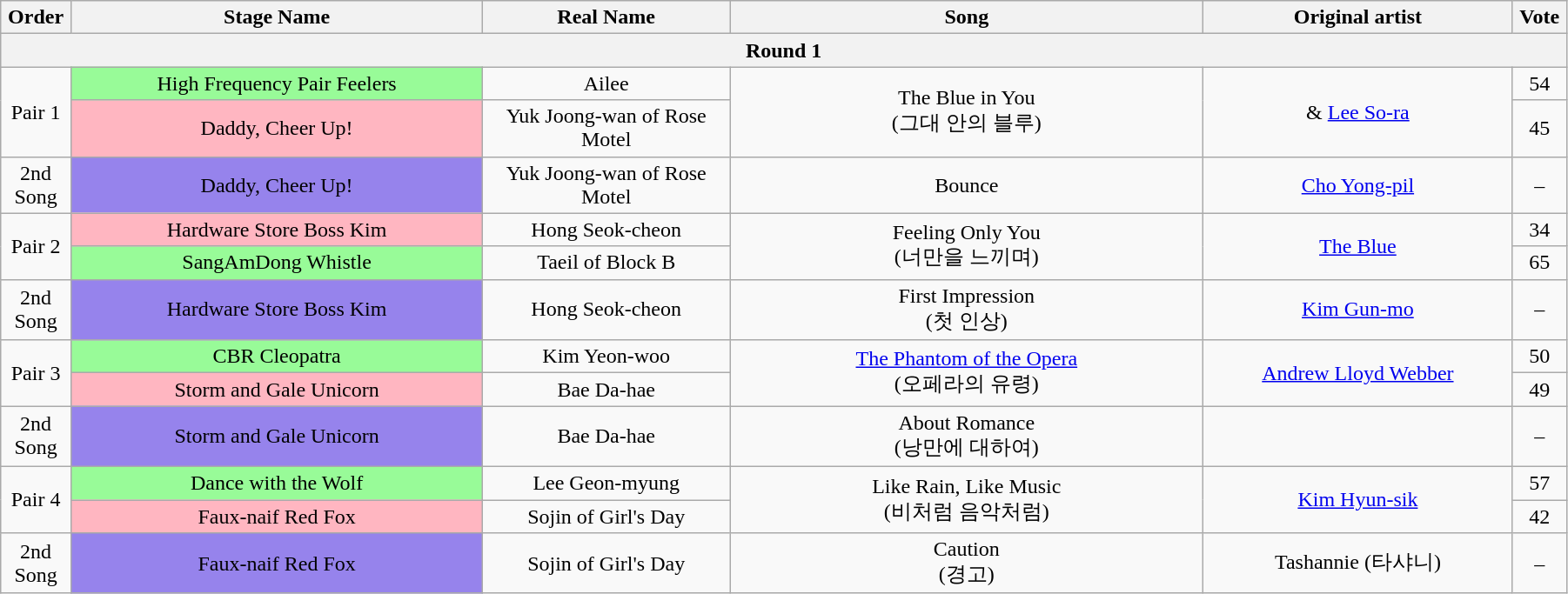<table class="wikitable" style="text-align:center; width:95%;">
<tr>
<th style="width:1%;">Order</th>
<th style="width:20%;">Stage Name</th>
<th style="width:12%;">Real Name</th>
<th style="width:23%;">Song</th>
<th style="width:15%;">Original artist</th>
<th style="width:1%;">Vote</th>
</tr>
<tr>
<th colspan=6>Round 1</th>
</tr>
<tr>
<td rowspan=2>Pair 1</td>
<td bgcolor="palegreen">High Frequency Pair Feelers</td>
<td>Ailee</td>
<td rowspan=2>The Blue in You<br>(그대 안의 블루)</td>
<td rowspan=2> & <a href='#'>Lee So-ra</a></td>
<td>54</td>
</tr>
<tr>
<td bgcolor="lightpink">Daddy, Cheer Up!</td>
<td>Yuk Joong-wan of Rose Motel</td>
<td>45</td>
</tr>
<tr>
<td>2nd Song</td>
<td bgcolor="#9683EC">Daddy, Cheer Up!</td>
<td>Yuk Joong-wan of Rose Motel</td>
<td>Bounce</td>
<td><a href='#'>Cho Yong-pil</a></td>
<td>–</td>
</tr>
<tr>
<td rowspan=2>Pair 2</td>
<td bgcolor="lightpink">Hardware Store Boss Kim</td>
<td>Hong Seok-cheon</td>
<td rowspan=2>Feeling Only You<br>(너만을 느끼며)</td>
<td rowspan=2><a href='#'>The Blue</a></td>
<td>34</td>
</tr>
<tr>
<td bgcolor="palegreen">SangAmDong Whistle</td>
<td>Taeil of Block B</td>
<td>65</td>
</tr>
<tr>
<td>2nd Song</td>
<td bgcolor="#9683EC">Hardware Store Boss Kim</td>
<td>Hong Seok-cheon</td>
<td>First Impression<br>(첫 인상)</td>
<td><a href='#'>Kim Gun-mo</a></td>
<td>–</td>
</tr>
<tr>
<td rowspan=2>Pair 3</td>
<td bgcolor="palegreen">CBR Cleopatra</td>
<td>Kim Yeon-woo</td>
<td rowspan=2><a href='#'>The Phantom of the Opera</a> <br>(오페라의 유령)</td>
<td rowspan=2><a href='#'>Andrew Lloyd Webber</a></td>
<td>50</td>
</tr>
<tr>
<td bgcolor="lightpink">Storm and Gale Unicorn</td>
<td>Bae Da-hae</td>
<td>49</td>
</tr>
<tr>
<td>2nd Song</td>
<td bgcolor="#9683EC">Storm and Gale Unicorn</td>
<td>Bae Da-hae</td>
<td>About Romance<br>(낭만에 대하여)</td>
<td></td>
<td>–</td>
</tr>
<tr>
<td rowspan=2>Pair 4</td>
<td bgcolor="palegreen">Dance with the Wolf</td>
<td>Lee Geon-myung</td>
<td rowspan=2>Like Rain, Like Music<br>(비처럼 음악처럼)</td>
<td rowspan=2><a href='#'>Kim Hyun-sik</a></td>
<td>57</td>
</tr>
<tr>
<td bgcolor="lightpink">Faux-naif Red Fox</td>
<td>Sojin of Girl's Day</td>
<td>42</td>
</tr>
<tr>
<td>2nd Song</td>
<td bgcolor="#9683EC">Faux-naif Red Fox</td>
<td>Sojin of Girl's Day</td>
<td>Caution<br>(경고)</td>
<td>Tashannie (타샤니)</td>
<td>–</td>
</tr>
</table>
